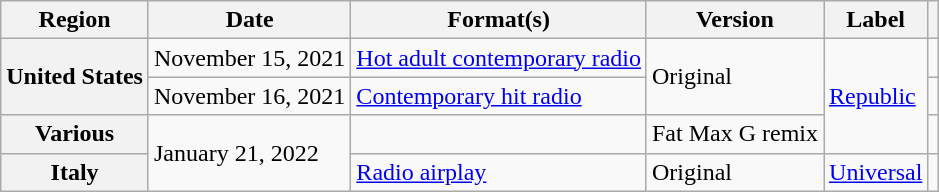<table class="wikitable plainrowheaders">
<tr>
<th scope="col">Region</th>
<th scope="col">Date</th>
<th scope="col">Format(s)</th>
<th scope="col">Version</th>
<th scope="col">Label</th>
<th scope="col"></th>
</tr>
<tr>
<th scope="row" rowspan="2">United States</th>
<td>November 15, 2021</td>
<td><a href='#'>Hot adult contemporary radio</a></td>
<td rowspan="2">Original</td>
<td rowspan="3"><a href='#'>Republic</a></td>
<td style="text-align:center;"></td>
</tr>
<tr>
<td>November 16, 2021</td>
<td><a href='#'>Contemporary hit radio</a></td>
<td style="text-align:center;"></td>
</tr>
<tr>
<th scope="row">Various</th>
<td rowspan="2">January 21, 2022</td>
<td></td>
<td>Fat Max G remix</td>
<td style="text-align:center;"></td>
</tr>
<tr>
<th scope="row">Italy</th>
<td><a href='#'>Radio airplay</a></td>
<td>Original</td>
<td><a href='#'>Universal</a></td>
<td style="text-align:center;"></td>
</tr>
</table>
